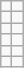<table class="wikitable">
<tr>
<td></td>
<td></td>
</tr>
<tr>
<td></td>
<td></td>
</tr>
<tr>
<td></td>
<td></td>
</tr>
<tr>
<td></td>
<td></td>
</tr>
<tr>
<td></td>
<td></td>
</tr>
<tr>
<td></td>
<td></td>
</tr>
</table>
